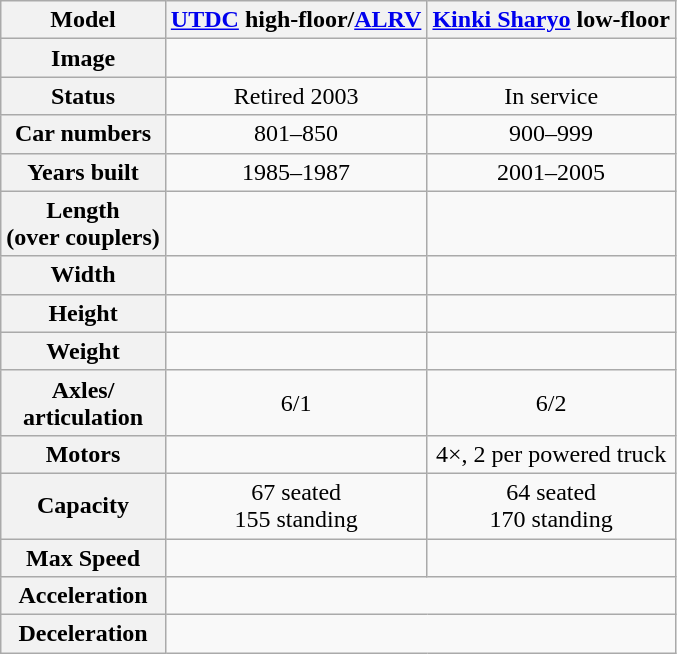<table class="wikitable" style="text-align:center;">
<tr>
<th>Model</th>
<th><a href='#'>UTDC</a> high-floor/<a href='#'>ALRV</a></th>
<th><a href='#'>Kinki Sharyo</a> low-floor</th>
</tr>
<tr>
<th>Image</th>
<td></td>
<td></td>
</tr>
<tr>
<th>Status</th>
<td>Retired 2003</td>
<td>In service</td>
</tr>
<tr>
<th>Car numbers</th>
<td>801–850</td>
<td>900–999</td>
</tr>
<tr>
<th>Years built</th>
<td>1985–1987</td>
<td>2001–2005</td>
</tr>
<tr>
<th>Length<br>(over couplers)</th>
<td></td>
<td></td>
</tr>
<tr>
<th>Width</th>
<td></td>
<td></td>
</tr>
<tr>
<th>Height</th>
<td></td>
<td></td>
</tr>
<tr>
<th>Weight</th>
<td></td>
<td></td>
</tr>
<tr>
<th>Axles/<br>articulation</th>
<td>6/1</td>
<td>6/2</td>
</tr>
<tr>
<th>Motors</th>
<td></td>
<td>4×, 2 per powered truck</td>
</tr>
<tr>
<th>Capacity</th>
<td>67 seated<br>155 standing</td>
<td>64 seated<br>170 standing</td>
</tr>
<tr>
<th>Max Speed</th>
<td></td>
<td></td>
</tr>
<tr>
<th>Acceleration</th>
<td colspan="2"></td>
</tr>
<tr>
<th>Deceleration</th>
<td colspan="2"></td>
</tr>
</table>
